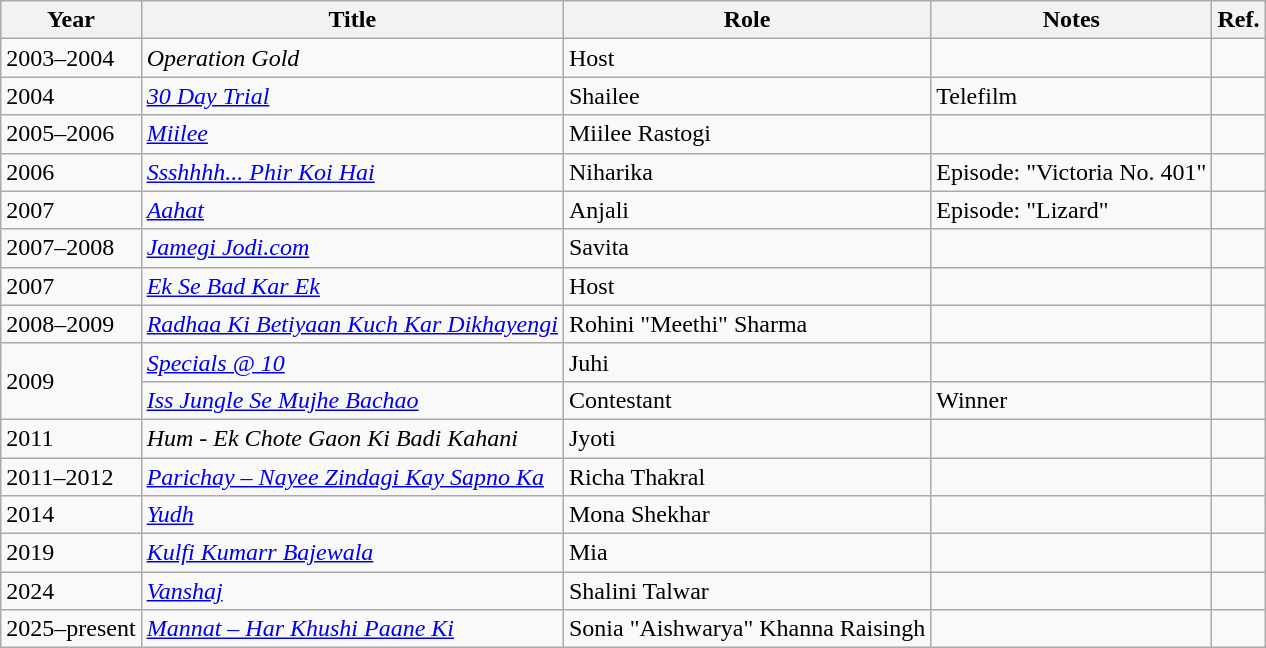<table class="wikitable sortable">
<tr>
<th>Year</th>
<th>Title</th>
<th>Role</th>
<th class="unsortable">Notes</th>
<th class="unsortable">Ref.</th>
</tr>
<tr>
<td>2003–2004</td>
<td><em>Operation Gold</em></td>
<td>Host</td>
<td></td>
<td></td>
</tr>
<tr>
<td>2004</td>
<td><em><a href='#'>30 Day Trial</a></em></td>
<td>Shailee</td>
<td>Telefilm</td>
<td></td>
</tr>
<tr>
<td>2005–2006</td>
<td><em><a href='#'>Miilee</a></em></td>
<td>Miilee Rastogi</td>
<td></td>
<td></td>
</tr>
<tr>
<td>2006</td>
<td><em><a href='#'>Ssshhhh... Phir Koi Hai</a></em></td>
<td>Niharika</td>
<td>Episode: "Victoria No. 401"</td>
<td></td>
</tr>
<tr>
<td>2007</td>
<td><em><a href='#'>Aahat</a></em></td>
<td>Anjali</td>
<td>Episode: "Lizard"</td>
<td></td>
</tr>
<tr>
<td>2007–2008</td>
<td><em><a href='#'>Jamegi Jodi.com</a></em></td>
<td>Savita</td>
<td></td>
<td></td>
</tr>
<tr>
<td>2007</td>
<td><em><a href='#'>Ek Se Bad Kar Ek</a></em></td>
<td>Host</td>
<td></td>
<td></td>
</tr>
<tr>
<td>2008–2009</td>
<td><em><a href='#'>Radhaa Ki Betiyaan Kuch Kar Dikhayengi</a></em></td>
<td>Rohini "Meethi" Sharma</td>
<td></td>
<td></td>
</tr>
<tr>
<td rowspan="2">2009</td>
<td><em><a href='#'>Specials @ 10</a></em></td>
<td>Juhi</td>
<td></td>
<td></td>
</tr>
<tr>
<td><em><a href='#'>Iss Jungle Se Mujhe Bachao</a></em></td>
<td>Contestant</td>
<td>Winner</td>
<td></td>
</tr>
<tr>
<td>2011</td>
<td><em>Hum - Ek Chote Gaon Ki Badi Kahani</em></td>
<td>Jyoti</td>
<td></td>
<td></td>
</tr>
<tr>
<td>2011–2012</td>
<td><em><a href='#'>Parichay – Nayee Zindagi Kay Sapno Ka</a></em></td>
<td>Richa Thakral</td>
<td></td>
<td></td>
</tr>
<tr>
<td>2014</td>
<td><em><a href='#'>Yudh</a></em></td>
<td>Mona Shekhar</td>
<td></td>
<td></td>
</tr>
<tr>
<td>2019</td>
<td><em><a href='#'>Kulfi Kumarr Bajewala</a> </em></td>
<td>Mia</td>
<td></td>
<td></td>
</tr>
<tr>
<td>2024</td>
<td><em><a href='#'>Vanshaj</a></em></td>
<td>Shalini Talwar</td>
<td></td>
<td></td>
</tr>
<tr>
<td>2025–present</td>
<td><em><a href='#'>Mannat – Har Khushi Paane Ki</a></em></td>
<td>Sonia "Aishwarya" Khanna Raisingh</td>
<td></td>
<td></td>
</tr>
</table>
